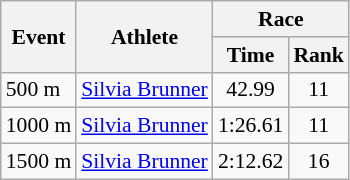<table class="wikitable" border="1" style="font-size:90%">
<tr>
<th rowspan=2>Event</th>
<th rowspan=2>Athlete</th>
<th colspan=2>Race</th>
</tr>
<tr>
<th>Time</th>
<th>Rank</th>
</tr>
<tr>
<td>500 m</td>
<td><a href='#'>Silvia Brunner</a></td>
<td align=center>42.99</td>
<td align=center>11</td>
</tr>
<tr>
<td>1000 m</td>
<td><a href='#'>Silvia Brunner</a></td>
<td align=center>1:26.61</td>
<td align=center>11</td>
</tr>
<tr>
<td>1500 m</td>
<td><a href='#'>Silvia Brunner</a></td>
<td align=center>2:12.62</td>
<td align=center>16</td>
</tr>
</table>
